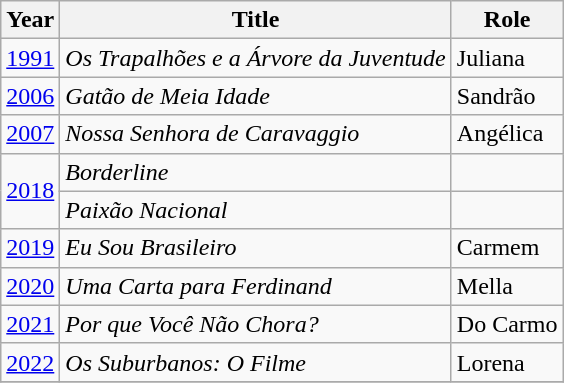<table class="wikitable">
<tr>
<th>Year</th>
<th>Title</th>
<th>Role</th>
</tr>
<tr>
<td><a href='#'>1991</a></td>
<td><em>Os Trapalhões e a Árvore da Juventude</em></td>
<td>Juliana</td>
</tr>
<tr>
<td><a href='#'>2006</a></td>
<td><em>Gatão de Meia Idade</em></td>
<td>Sandrão</td>
</tr>
<tr>
<td><a href='#'>2007</a></td>
<td><em>Nossa Senhora de Caravaggio</em></td>
<td>Angélica</td>
</tr>
<tr>
<td rowspan="2"><a href='#'>2018</a></td>
<td><em>Borderline</em></td>
<td></td>
</tr>
<tr>
<td><em>Paixão Nacional</em></td>
<td></td>
</tr>
<tr>
<td><a href='#'>2019</a></td>
<td><em>Eu Sou Brasileiro</em></td>
<td>Carmem</td>
</tr>
<tr>
<td><a href='#'>2020</a></td>
<td><em>Uma Carta para Ferdinand</em></td>
<td>Mella</td>
</tr>
<tr>
<td><a href='#'>2021</a></td>
<td><em>Por que Você Não Chora?</em></td>
<td>Do Carmo</td>
</tr>
<tr>
<td><a href='#'>2022</a></td>
<td><em>Os Suburbanos: O Filme</em></td>
<td>Lorena</td>
</tr>
<tr>
</tr>
</table>
